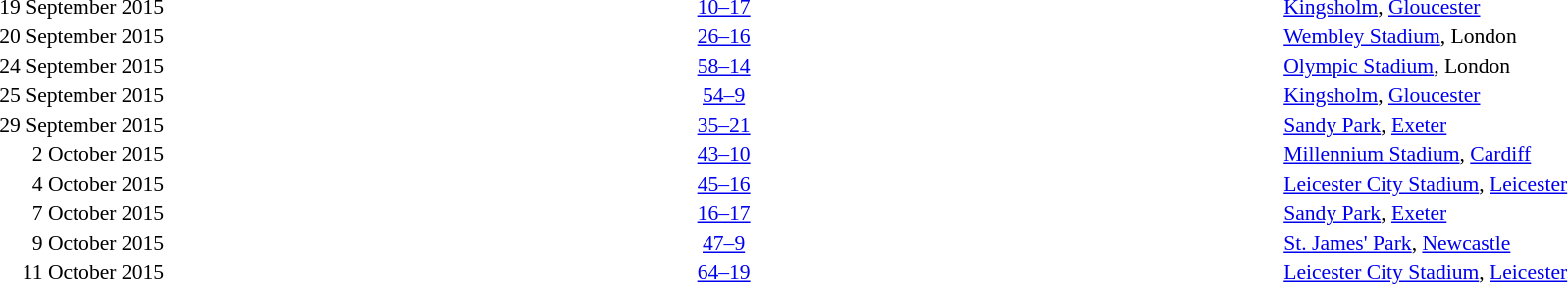<table style="width:100%" cellspacing="1">
<tr>
<th width=15%></th>
<th width=25%></th>
<th width=10%></th>
<th width=25%></th>
</tr>
<tr style=font-size:90%>
<td align=right>19 September 2015</td>
<td align=right></td>
<td align=center><a href='#'>10–17</a></td>
<td></td>
<td><a href='#'>Kingsholm</a>, <a href='#'>Gloucester</a></td>
</tr>
<tr style=font-size:90%>
<td align=right>20 September 2015</td>
<td align=right></td>
<td align=center><a href='#'>26–16</a></td>
<td></td>
<td><a href='#'>Wembley Stadium</a>, London</td>
</tr>
<tr style=font-size:90%>
<td align=right>24 September 2015</td>
<td align=right></td>
<td align=center><a href='#'>58–14</a></td>
<td></td>
<td><a href='#'>Olympic Stadium</a>, London</td>
</tr>
<tr style=font-size:90%>
<td align=right>25 September 2015</td>
<td align=right></td>
<td align=center><a href='#'>54–9</a></td>
<td></td>
<td><a href='#'>Kingsholm</a>, <a href='#'>Gloucester</a></td>
</tr>
<tr style=font-size:90%>
<td align=right>29 September 2015</td>
<td align=right></td>
<td align=center><a href='#'>35–21</a></td>
<td></td>
<td><a href='#'>Sandy Park</a>, <a href='#'>Exeter</a></td>
</tr>
<tr style=font-size:90%>
<td align=right>2 October 2015</td>
<td align=right></td>
<td align=center><a href='#'>43–10</a></td>
<td></td>
<td><a href='#'>Millennium Stadium</a>, <a href='#'>Cardiff</a></td>
</tr>
<tr style=font-size:90%>
<td align=right>4 October 2015</td>
<td align=right></td>
<td align=center><a href='#'>45–16</a></td>
<td></td>
<td><a href='#'>Leicester City Stadium</a>, <a href='#'>Leicester</a></td>
</tr>
<tr style=font-size:90%>
<td align=right>7 October 2015</td>
<td align=right></td>
<td align=center><a href='#'>16–17</a></td>
<td></td>
<td><a href='#'>Sandy Park</a>, <a href='#'>Exeter</a></td>
</tr>
<tr style=font-size:90%>
<td align=right>9 October 2015</td>
<td align=right></td>
<td align=center><a href='#'>47–9</a></td>
<td></td>
<td><a href='#'>St. James' Park</a>, <a href='#'>Newcastle</a></td>
</tr>
<tr style=font-size:90%>
<td align=right>11 October 2015</td>
<td align=right></td>
<td align=center><a href='#'>64–19</a></td>
<td></td>
<td><a href='#'>Leicester City Stadium</a>, <a href='#'>Leicester</a></td>
</tr>
</table>
